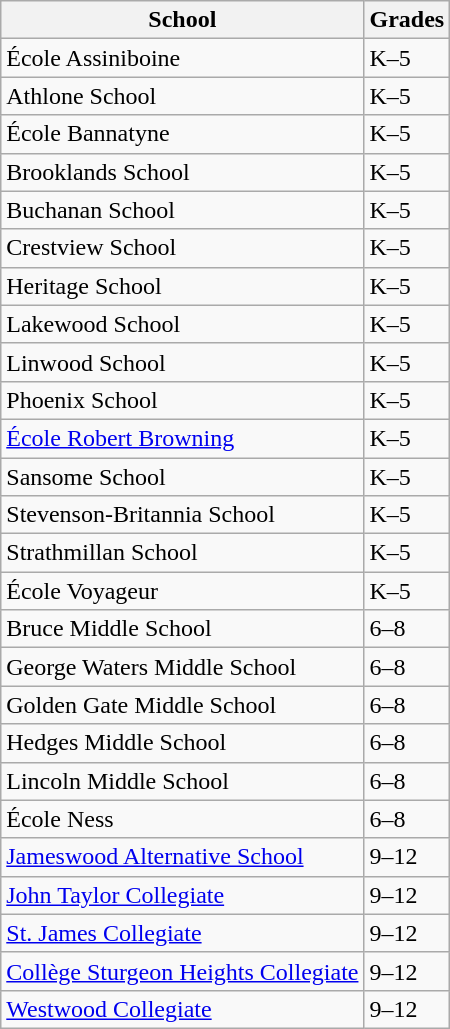<table class="wikitable">
<tr>
<th>School</th>
<th>Grades</th>
</tr>
<tr>
<td>École Assiniboine</td>
<td>K–5</td>
</tr>
<tr>
<td>Athlone School</td>
<td>K–5</td>
</tr>
<tr>
<td>École Bannatyne</td>
<td>K–5</td>
</tr>
<tr>
<td>Brooklands School</td>
<td>K–5</td>
</tr>
<tr>
<td>Buchanan School</td>
<td>K–5</td>
</tr>
<tr>
<td>Crestview School</td>
<td>K–5</td>
</tr>
<tr>
<td>Heritage School</td>
<td>K–5</td>
</tr>
<tr>
<td>Lakewood School</td>
<td>K–5</td>
</tr>
<tr>
<td>Linwood School</td>
<td>K–5</td>
</tr>
<tr>
<td>Phoenix School</td>
<td>K–5</td>
</tr>
<tr>
<td><a href='#'>École Robert Browning</a></td>
<td>K–5</td>
</tr>
<tr>
<td>Sansome School</td>
<td>K–5</td>
</tr>
<tr>
<td>Stevenson-Britannia School</td>
<td>K–5</td>
</tr>
<tr>
<td>Strathmillan School</td>
<td>K–5</td>
</tr>
<tr>
<td>École Voyageur</td>
<td>K–5</td>
</tr>
<tr>
<td>Bruce Middle School</td>
<td>6–8</td>
</tr>
<tr>
<td>George Waters Middle School</td>
<td>6–8</td>
</tr>
<tr>
<td>Golden Gate Middle School</td>
<td>6–8</td>
</tr>
<tr>
<td>Hedges Middle School</td>
<td>6–8</td>
</tr>
<tr>
<td>Lincoln Middle School</td>
<td>6–8</td>
</tr>
<tr>
<td>École Ness</td>
<td>6–8</td>
</tr>
<tr>
<td><a href='#'>Jameswood Alternative School</a></td>
<td>9–12</td>
</tr>
<tr>
<td><a href='#'>John Taylor Collegiate</a></td>
<td>9–12</td>
</tr>
<tr>
<td><a href='#'>St. James Collegiate</a></td>
<td>9–12</td>
</tr>
<tr>
<td><a href='#'>Collège Sturgeon Heights Collegiate</a></td>
<td>9–12</td>
</tr>
<tr>
<td><a href='#'>Westwood Collegiate</a></td>
<td>9–12</td>
</tr>
</table>
